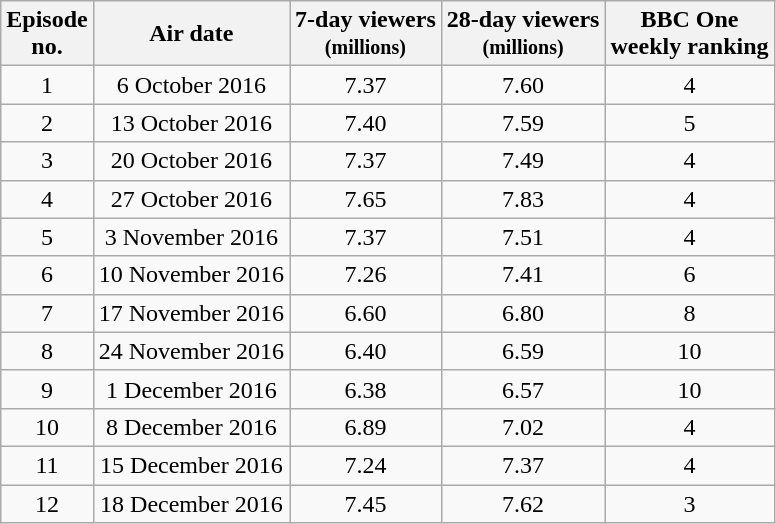<table class="wikitable" style="text-align:center;">
<tr>
<th>Episode<br>no.</th>
<th>Air date</th>
<th>7-day viewers<br><small>(millions)</small></th>
<th>28-day viewers<br><small>(millions)</small></th>
<th>BBC One<br>weekly ranking</th>
</tr>
<tr>
<td>1</td>
<td>6 October 2016</td>
<td>7.37</td>
<td>7.60</td>
<td>4</td>
</tr>
<tr>
<td>2</td>
<td>13 October 2016</td>
<td>7.40</td>
<td>7.59</td>
<td>5</td>
</tr>
<tr>
<td>3</td>
<td>20 October 2016</td>
<td>7.37</td>
<td>7.49</td>
<td>4</td>
</tr>
<tr>
<td>4</td>
<td>27 October 2016</td>
<td>7.65</td>
<td>7.83</td>
<td>4</td>
</tr>
<tr>
<td>5</td>
<td>3 November 2016</td>
<td>7.37</td>
<td>7.51</td>
<td>4</td>
</tr>
<tr>
<td>6</td>
<td>10 November 2016</td>
<td>7.26</td>
<td>7.41</td>
<td>6</td>
</tr>
<tr>
<td>7</td>
<td>17 November 2016</td>
<td>6.60</td>
<td>6.80</td>
<td>8</td>
</tr>
<tr>
<td>8</td>
<td>24 November 2016</td>
<td>6.40</td>
<td>6.59</td>
<td>10</td>
</tr>
<tr>
<td>9</td>
<td>1 December 2016</td>
<td>6.38</td>
<td>6.57</td>
<td>10</td>
</tr>
<tr>
<td>10</td>
<td>8 December 2016</td>
<td>6.89</td>
<td>7.02</td>
<td>4</td>
</tr>
<tr>
<td>11</td>
<td>15 December 2016</td>
<td>7.24</td>
<td>7.37</td>
<td>4</td>
</tr>
<tr>
<td>12</td>
<td>18 December 2016</td>
<td>7.45</td>
<td>7.62</td>
<td>3</td>
</tr>
</table>
